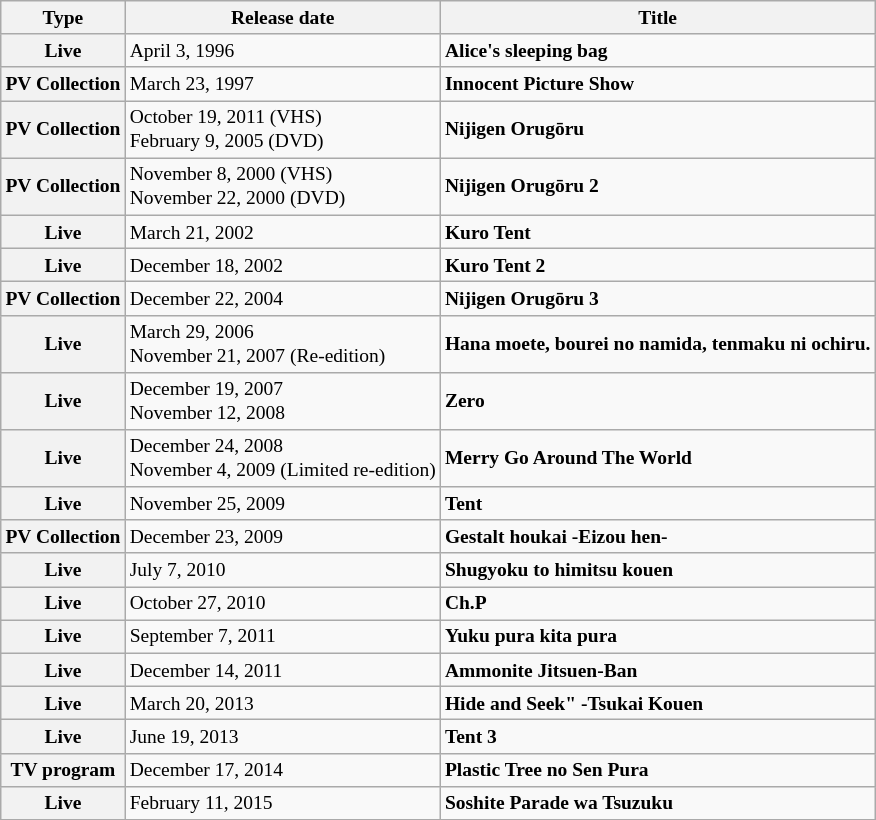<table class="wikitable" style=font-size:small>
<tr>
<th>Type</th>
<th>Release date</th>
<th>Title</th>
</tr>
<tr>
<th>Live</th>
<td>April 3, 1996</td>
<td><strong>Alice's sleeping bag</strong></td>
</tr>
<tr>
<th>PV Collection</th>
<td>March 23, 1997</td>
<td><strong>Innocent Picture Show</strong></td>
</tr>
<tr>
<th>PV Collection</th>
<td>October 19, 2011 (VHS)<br>February 9, 2005 (DVD)</td>
<td><strong>Nijigen Orugōru</strong></td>
</tr>
<tr>
<th>PV Collection</th>
<td>November 8, 2000 (VHS)<br>November 22, 2000 (DVD)</td>
<td><strong>Nijigen Orugōru 2</strong></td>
</tr>
<tr>
<th>Live</th>
<td>March 21, 2002</td>
<td><strong>Kuro Tent</strong></td>
</tr>
<tr>
<th>Live</th>
<td>December 18, 2002</td>
<td><strong>Kuro Tent 2</strong></td>
</tr>
<tr>
<th>PV Collection</th>
<td>December 22, 2004</td>
<td><strong>Nijigen Orugōru 3</strong></td>
</tr>
<tr>
<th>Live</th>
<td>March 29, 2006<br>November 21, 2007 (Re-edition)</td>
<td><strong>Hana moete, bourei no namida, tenmaku ni ochiru.</strong></td>
</tr>
<tr>
<th>Live</th>
<td>December 19, 2007<br>November 12, 2008</td>
<td><strong>Zero</strong></td>
</tr>
<tr>
<th>Live</th>
<td>December 24, 2008<br>November 4, 2009 (Limited re-edition)</td>
<td><strong>Merry Go Around The World</strong></td>
</tr>
<tr>
<th>Live</th>
<td>November 25, 2009</td>
<td><strong>Tent</strong></td>
</tr>
<tr>
<th>PV Collection</th>
<td>December 23, 2009</td>
<td><strong>Gestalt houkai -Eizou hen-</strong></td>
</tr>
<tr>
<th>Live</th>
<td>July 7, 2010</td>
<td><strong>Shugyoku to himitsu kouen</strong></td>
</tr>
<tr>
<th>Live</th>
<td>October 27, 2010</td>
<td><strong>Ch.P</strong></td>
</tr>
<tr>
<th>Live</th>
<td>September 7, 2011</td>
<td><strong>Yuku pura kita pura</strong></td>
</tr>
<tr>
<th>Live</th>
<td>December 14, 2011</td>
<td><strong>Ammonite Jitsuen-Ban</strong></td>
</tr>
<tr>
<th>Live</th>
<td>March 20, 2013</td>
<td><strong>Hide and Seek" -Tsukai Kouen</strong></td>
</tr>
<tr>
<th>Live</th>
<td>June 19, 2013</td>
<td><strong>Tent 3</strong></td>
</tr>
<tr>
<th>TV program</th>
<td>December 17, 2014</td>
<td><strong>Plastic Tree no Sen Pura</strong></td>
</tr>
<tr>
<th>Live</th>
<td>February 11, 2015</td>
<td><strong>Soshite Parade wa Tsuzuku</strong></td>
</tr>
</table>
